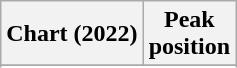<table class="wikitable sortable plainrowheaders">
<tr>
<th scope="col">Chart (2022)</th>
<th scope="col">Peak<br>position</th>
</tr>
<tr>
</tr>
<tr>
</tr>
<tr>
</tr>
<tr>
</tr>
<tr>
</tr>
<tr>
</tr>
<tr>
</tr>
</table>
